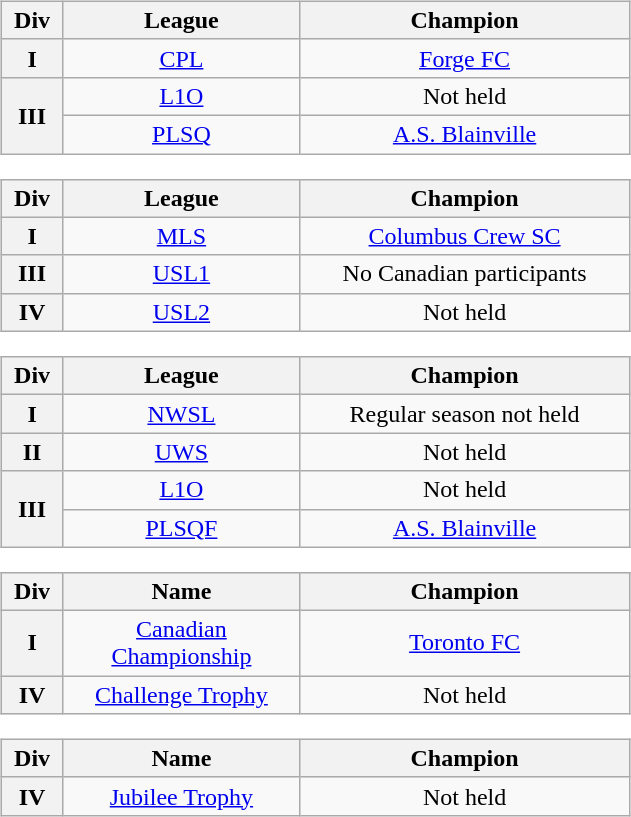<table style="text-align: center; width: 35%; border: 0" align="right">
<tr>
<td align="center"><br><table class="wikitable" style="text-align: center">
<tr>
<th width="5%">Div</th>
<th width="25%">League</th>
<th width="35%">Champion</th>
</tr>
<tr>
<th>I</th>
<td> <a href='#'>CPL</a></td>
<td><a href='#'>Forge FC</a></td>
</tr>
<tr>
<th rowspan=2>III</th>
<td> <a href='#'>L1O</a></td>
<td>Not held</td>
</tr>
<tr>
<td> <a href='#'>PLSQ</a></td>
<td><a href='#'>A.S. Blainville</a></td>
</tr>
</table>
<table class="wikitable" style="text-align: center">
<tr>
<th width="5%">Div</th>
<th width="25%">League</th>
<th width="35%">Champion</th>
</tr>
<tr>
<th>I</th>
<td>  <a href='#'>MLS</a></td>
<td><a href='#'>Columbus Crew SC</a></td>
</tr>
<tr>
<th>III</th>
<td>  <a href='#'>USL1</a></td>
<td>No Canadian participants</td>
</tr>
<tr>
<th>IV</th>
<td>  <a href='#'>USL2</a></td>
<td>Not held</td>
</tr>
</table>
<table class="wikitable" style="text-align: center">
<tr>
<th width="5%">Div</th>
<th width="25%">League</th>
<th width="35%">Champion</th>
</tr>
<tr>
<th>I</th>
<td> <a href='#'>NWSL</a></td>
<td>Regular season not held</td>
</tr>
<tr>
<th>II</th>
<td>  <a href='#'>UWS</a></td>
<td>Not held</td>
</tr>
<tr>
<th rowspan=2>III</th>
<td> <a href='#'>L1O</a></td>
<td>Not held</td>
</tr>
<tr>
<td> <a href='#'>PLSQF</a></td>
<td><a href='#'>A.S. Blainville</a></td>
</tr>
</table>
<table class="wikitable" style="text-align: center">
<tr>
<th width="5%">Div</th>
<th width="25%">Name</th>
<th width="35%">Champion</th>
</tr>
<tr>
<th>I</th>
<td><a href='#'>Canadian Championship</a></td>
<td><a href='#'>Toronto FC</a></td>
</tr>
<tr>
<th>IV</th>
<td><a href='#'>Challenge Trophy</a></td>
<td>Not held</td>
</tr>
</table>
<table class="wikitable" style="text-align: center">
<tr>
<th width="5%">Div</th>
<th width="25%">Name</th>
<th width="35%">Champion</th>
</tr>
<tr>
<th>IV</th>
<td><a href='#'>Jubilee Trophy</a></td>
<td>Not held</td>
</tr>
</table>
</td>
</tr>
</table>
